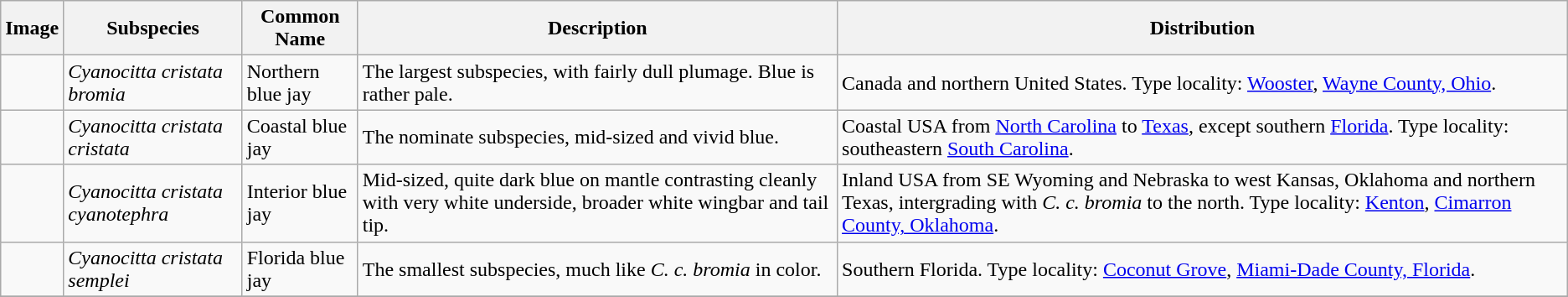<table class="wikitable">
<tr>
<th>Image</th>
<th>Subspecies</th>
<th>Common Name</th>
<th>Description</th>
<th>Distribution</th>
</tr>
<tr>
<td></td>
<td><em>Cyanocitta cristata bromia</em> </td>
<td>Northern blue jay</td>
<td>The largest subspecies, with fairly dull plumage. Blue is rather pale.</td>
<td>Canada and northern United States. Type locality: <a href='#'>Wooster</a>, <a href='#'>Wayne County, Ohio</a>.</td>
</tr>
<tr>
<td></td>
<td><em>Cyanocitta cristata cristata</em></td>
<td>Coastal blue jay</td>
<td>The nominate subspecies, mid-sized and vivid blue.</td>
<td>Coastal USA from <a href='#'>North Carolina</a> to <a href='#'>Texas</a>, except southern <a href='#'>Florida</a>. Type locality: southeastern <a href='#'>South Carolina</a>.</td>
</tr>
<tr>
<td></td>
<td><em>Cyanocitta cristata cyanotephra</em> </td>
<td>Interior blue jay</td>
<td>Mid-sized, quite dark blue on mantle contrasting cleanly with very white underside, broader white wingbar and tail tip.</td>
<td>Inland USA from SE Wyoming and Nebraska to west Kansas, Oklahoma and northern Texas, intergrading with <em>C. c. bromia</em> to the north. Type locality: <a href='#'>Kenton</a>, <a href='#'>Cimarron County, Oklahoma</a>.</td>
</tr>
<tr>
<td></td>
<td><em>Cyanocitta cristata semplei</em> </td>
<td>Florida blue jay</td>
<td>The smallest subspecies, much like <em>C. c. bromia</em> in color.</td>
<td>Southern Florida. Type locality: <a href='#'>Coconut Grove</a>, <a href='#'>Miami-Dade County, Florida</a>.</td>
</tr>
<tr>
</tr>
</table>
